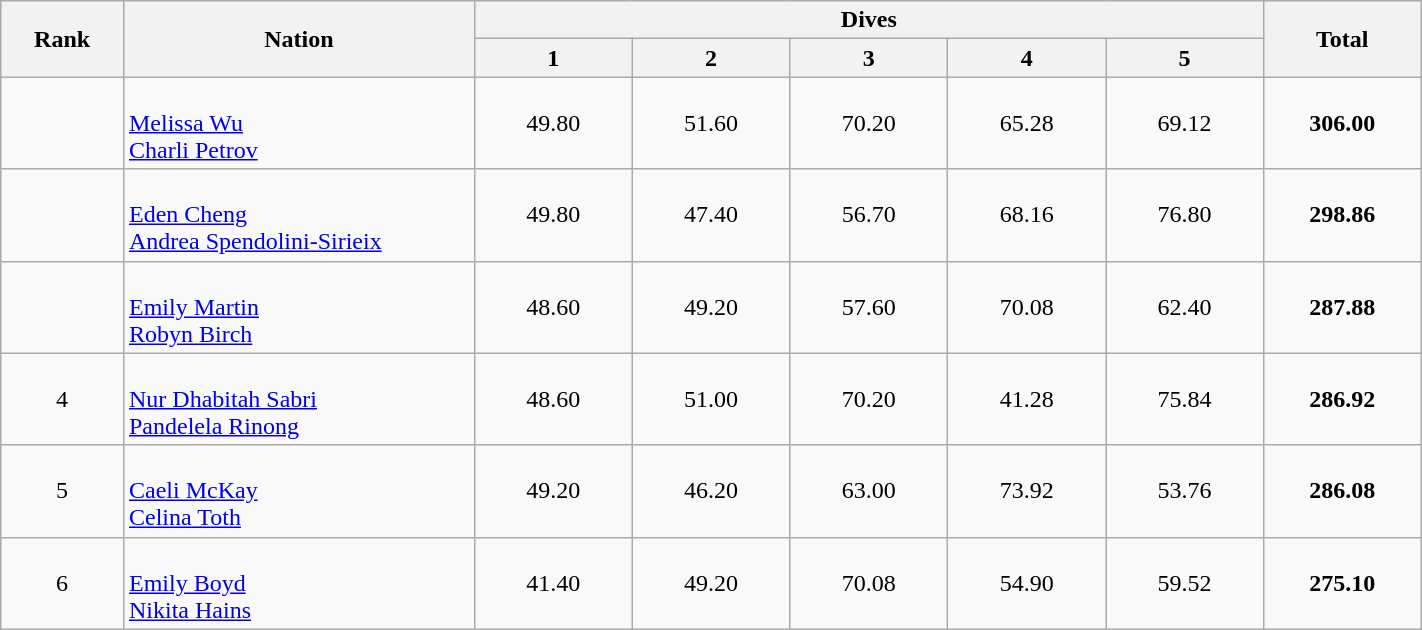<table class="wikitable" width="75%">
<tr>
<th rowspan="2" width="7%">Rank</th>
<th rowspan="2" width="20%">Nation</th>
<th colspan="5">Dives</th>
<th rowspan="2" width="9%">Total</th>
</tr>
<tr>
<th width="9%">1</th>
<th width="9%">2</th>
<th width="9%">3</th>
<th width="9%">4</th>
<th width="9%">5</th>
</tr>
<tr align=center>
<td></td>
<td align=left> <br><a href='#'>Melissa Wu</a><br><a href='#'>Charli Petrov</a></td>
<td>49.80</td>
<td>51.60</td>
<td>70.20</td>
<td>65.28</td>
<td>69.12</td>
<td><strong>306.00</strong></td>
</tr>
<tr align=center>
<td></td>
<td align=left> <br><a href='#'>Eden Cheng</a><br><a href='#'>Andrea Spendolini-Sirieix</a></td>
<td>49.80</td>
<td>47.40</td>
<td>56.70</td>
<td>68.16</td>
<td>76.80</td>
<td><strong>298.86</strong></td>
</tr>
<tr align=center>
<td></td>
<td align=left>  <br><a href='#'>Emily Martin</a><br><a href='#'>Robyn Birch</a></td>
<td>48.60</td>
<td>49.20</td>
<td>57.60</td>
<td>70.08</td>
<td>62.40</td>
<td><strong>287.88</strong></td>
</tr>
<tr align=center>
<td>4</td>
<td align=left> <br><a href='#'>Nur Dhabitah Sabri</a><br><a href='#'>Pandelela Rinong</a></td>
<td>48.60</td>
<td>51.00</td>
<td>70.20</td>
<td>41.28</td>
<td>75.84</td>
<td><strong>286.92</strong></td>
</tr>
<tr align=center>
<td>5</td>
<td align=left><br><a href='#'>Caeli McKay</a><br><a href='#'>Celina Toth</a></td>
<td>49.20</td>
<td>46.20</td>
<td>63.00</td>
<td>73.92</td>
<td>53.76</td>
<td><strong>286.08</strong></td>
</tr>
<tr align=center>
<td>6</td>
<td align=left>   <br><a href='#'>Emily Boyd</a><br><a href='#'>Nikita Hains</a></td>
<td>41.40</td>
<td>49.20</td>
<td>70.08</td>
<td>54.90</td>
<td>59.52</td>
<td><strong>275.10</strong></td>
</tr>
</table>
